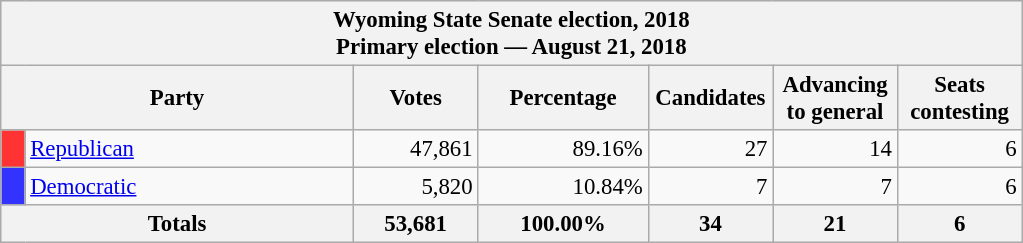<table class="wikitable" style="font-size: 95%;">
<tr style="background-color:#E9E9E9">
<th colspan="7">Wyoming State Senate election, 2018<br>Primary election — August 21, 2018</th>
</tr>
<tr>
<th colspan=2 style="width: 15em">Party</th>
<th style="width: 5em">Votes</th>
<th style="width: 7em">Percentage</th>
<th style="width: 5em">Candidates</th>
<th style="width: 5em">Advancing to general</th>
<th style="width: 5em">Seats contesting</th>
</tr>
<tr>
<th style="background-color:#FF3333; width: 3px"></th>
<td style="width: 130px"><a href='#'>Republican</a></td>
<td align="right">47,861</td>
<td align="right">89.16%</td>
<td align="right">27</td>
<td align="right">14</td>
<td align="right">6</td>
</tr>
<tr>
<th style="background-color:#3333FF; width: 3px"></th>
<td style="width: 130px"><a href='#'>Democratic</a></td>
<td align="right">5,820</td>
<td align="right">10.84%</td>
<td align="right">7</td>
<td align="right">7</td>
<td align="right">6</td>
</tr>
<tr bgcolor="#EEEEEE">
<th colspan="2" align="right">Totals</th>
<th align="right">53,681</th>
<th align="right">100.00%</th>
<th align="right">34</th>
<th align="right">21</th>
<th align="right">6</th>
</tr>
</table>
